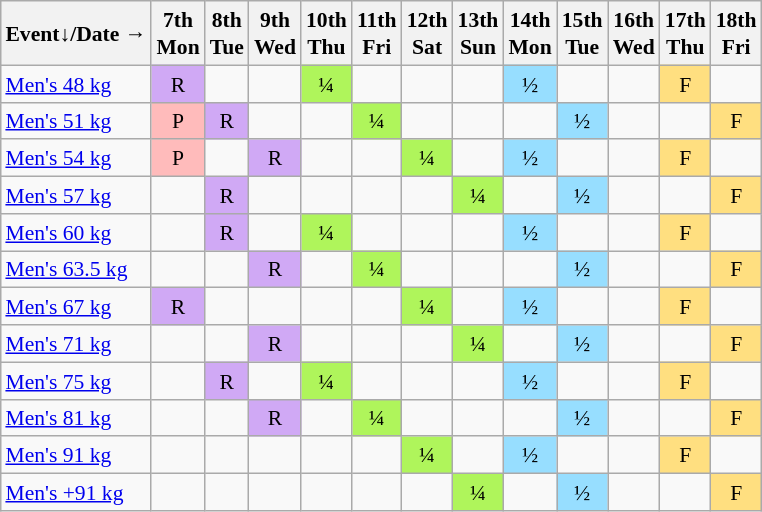<table class="wikitable" style="margin:0.5em auto; font-size:90%; line-height:1.25em; text-align:center;">
<tr>
<th>Event↓/Date →</th>
<th>7th<br>Mon</th>
<th>8th<br>Tue</th>
<th>9th<br>Wed</th>
<th>10th<br>Thu</th>
<th>11th<br>Fri</th>
<th>12th<br>Sat</th>
<th>13th<br>Sun</th>
<th>14th<br>Mon</th>
<th>15th<br>Tue</th>
<th>16th<br>Wed</th>
<th>17th<br>Thu</th>
<th>18th<br>Fri</th>
</tr>
<tr>
<td align="left"><a href='#'>Men's 48 kg</a></td>
<td bgcolor="#D0A9F5">R</td>
<td></td>
<td></td>
<td bgcolor="#AFF55B">¼</td>
<td></td>
<td></td>
<td></td>
<td bgcolor="#97DEFF">½</td>
<td></td>
<td></td>
<td bgcolor="#FFDF80">F</td>
<td></td>
</tr>
<tr>
<td align="left"><a href='#'>Men's 51 kg</a></td>
<td bgcolor="#FFBBBB">P</td>
<td bgcolor="#D0A9F5">R</td>
<td></td>
<td></td>
<td bgcolor="#AFF55B">¼</td>
<td></td>
<td></td>
<td></td>
<td bgcolor="#97DEFF">½</td>
<td></td>
<td></td>
<td bgcolor="#FFDF80">F</td>
</tr>
<tr>
<td align="left"><a href='#'>Men's 54 kg</a></td>
<td bgcolor="#FFBBBB">P</td>
<td></td>
<td bgcolor="#D0A9F5">R</td>
<td></td>
<td></td>
<td bgcolor="#AFF55B">¼</td>
<td></td>
<td bgcolor="#97DEFF">½</td>
<td></td>
<td></td>
<td bgcolor="#FFDF80">F</td>
<td></td>
</tr>
<tr>
<td align="left"><a href='#'>Men's 57 kg</a></td>
<td></td>
<td bgcolor="#D0A9F5">R</td>
<td></td>
<td></td>
<td></td>
<td></td>
<td bgcolor="#AFF55B">¼</td>
<td></td>
<td bgcolor="#97DEFF">½</td>
<td></td>
<td></td>
<td bgcolor="#FFDF80">F</td>
</tr>
<tr>
<td align="left"><a href='#'>Men's 60 kg</a></td>
<td></td>
<td bgcolor="#D0A9F5">R</td>
<td></td>
<td bgcolor="#AFF55B">¼</td>
<td></td>
<td></td>
<td></td>
<td bgcolor="#97DEFF">½</td>
<td></td>
<td></td>
<td bgcolor="#FFDF80">F</td>
<td></td>
</tr>
<tr>
<td align="left"><a href='#'>Men's 63.5 kg</a></td>
<td></td>
<td></td>
<td bgcolor="#D0A9F5">R</td>
<td></td>
<td bgcolor="#AFF55B">¼</td>
<td></td>
<td></td>
<td></td>
<td bgcolor="#97DEFF">½</td>
<td></td>
<td></td>
<td bgcolor="#FFDF80">F</td>
</tr>
<tr>
<td align="left"><a href='#'>Men's 67 kg</a></td>
<td bgcolor="#D0A9F5">R</td>
<td></td>
<td></td>
<td></td>
<td></td>
<td bgcolor="#AFF55B">¼</td>
<td></td>
<td bgcolor="#97DEFF">½</td>
<td></td>
<td></td>
<td bgcolor="#FFDF80">F</td>
<td></td>
</tr>
<tr>
<td align="left"><a href='#'>Men's 71 kg</a></td>
<td></td>
<td></td>
<td bgcolor="#D0A9F5">R</td>
<td></td>
<td></td>
<td></td>
<td bgcolor="#AFF55B">¼</td>
<td></td>
<td bgcolor="#97DEFF">½</td>
<td></td>
<td></td>
<td bgcolor="#FFDF80">F</td>
</tr>
<tr>
<td align="left"><a href='#'>Men's 75 kg</a></td>
<td></td>
<td bgcolor="#D0A9F5">R</td>
<td></td>
<td bgcolor="#AFF55B">¼</td>
<td></td>
<td></td>
<td></td>
<td bgcolor="#97DEFF">½</td>
<td></td>
<td></td>
<td bgcolor="#FFDF80">F</td>
<td></td>
</tr>
<tr>
<td align="left"><a href='#'>Men's 81 kg</a></td>
<td></td>
<td></td>
<td bgcolor="#D0A9F5">R</td>
<td></td>
<td bgcolor="#AFF55B">¼</td>
<td></td>
<td></td>
<td></td>
<td bgcolor="#97DEFF">½</td>
<td></td>
<td></td>
<td bgcolor="#FFDF80">F</td>
</tr>
<tr>
<td align="left"><a href='#'>Men's 91 kg</a></td>
<td></td>
<td></td>
<td></td>
<td></td>
<td></td>
<td bgcolor="#AFF55B">¼</td>
<td></td>
<td bgcolor="#97DEFF">½</td>
<td></td>
<td></td>
<td bgcolor="#FFDF80">F</td>
<td></td>
</tr>
<tr>
<td align="left"><a href='#'>Men's +91 kg</a></td>
<td></td>
<td></td>
<td></td>
<td></td>
<td></td>
<td></td>
<td bgcolor="#AFF55B">¼</td>
<td></td>
<td bgcolor="#97DEFF">½</td>
<td></td>
<td></td>
<td bgcolor="#FFDF80">F</td>
</tr>
</table>
